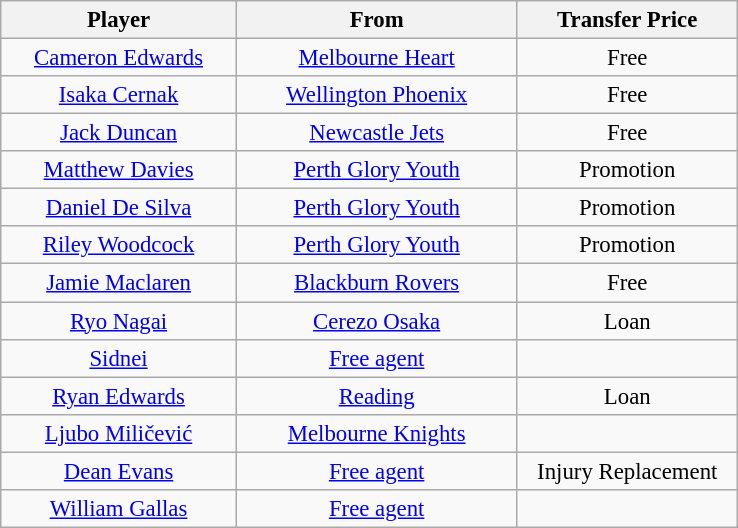<table class="wikitable sortable" style="text-align:center; font-size:95%;">
<tr>
<th width=150>Player</th>
<th width=180>From</th>
<th width=140>Transfer Price</th>
</tr>
<tr>
<td> <a href='#'>Cameron Edwards</a></td>
<td> <a href='#'>Melbourne Heart</a></td>
<td>Free</td>
</tr>
<tr>
<td> <a href='#'>Isaka Cernak</a></td>
<td> <a href='#'>Wellington Phoenix</a></td>
<td>Free</td>
</tr>
<tr>
<td> <a href='#'>Jack Duncan</a></td>
<td> <a href='#'>Newcastle Jets</a></td>
<td>Free</td>
</tr>
<tr>
<td> <a href='#'>Matthew Davies</a></td>
<td> <a href='#'>Perth Glory Youth</a></td>
<td>Promotion</td>
</tr>
<tr>
<td> <a href='#'>Daniel De Silva</a></td>
<td> <a href='#'>Perth Glory Youth</a></td>
<td>Promotion</td>
</tr>
<tr>
<td> <a href='#'>Riley Woodcock</a></td>
<td> <a href='#'>Perth Glory Youth</a></td>
<td>Promotion</td>
</tr>
<tr>
<td> <a href='#'>Jamie Maclaren</a></td>
<td> <a href='#'>Blackburn Rovers</a></td>
<td>Free</td>
</tr>
<tr>
<td> <a href='#'>Ryo Nagai</a></td>
<td> <a href='#'>Cerezo Osaka</a></td>
<td>Loan</td>
</tr>
<tr>
<td> <a href='#'>Sidnei</a></td>
<td><a href='#'>Free agent</a></td>
<td></td>
</tr>
<tr>
<td> <a href='#'>Ryan Edwards</a></td>
<td> <a href='#'>Reading</a></td>
<td>Loan</td>
</tr>
<tr>
<td> <a href='#'>Ljubo Miličević</a></td>
<td> <a href='#'>Melbourne Knights</a></td>
<td></td>
</tr>
<tr>
<td> <a href='#'>Dean Evans</a></td>
<td><a href='#'>Free agent</a></td>
<td>Injury Replacement</td>
</tr>
<tr>
<td> <a href='#'>William Gallas</a></td>
<td><a href='#'>Free agent</a></td>
<td></td>
</tr>
</table>
